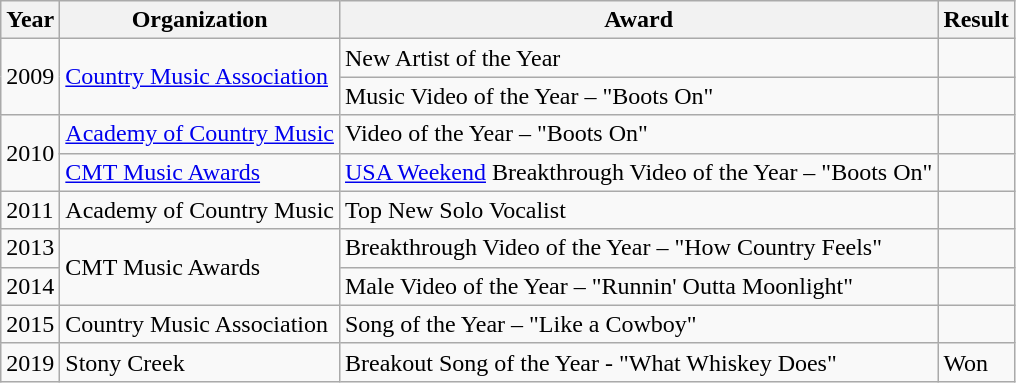<table class="wikitable">
<tr>
<th>Year</th>
<th>Organization</th>
<th>Award</th>
<th>Result</th>
</tr>
<tr>
<td rowspan="2">2009</td>
<td rowspan="2"><a href='#'>Country Music Association</a></td>
<td>New Artist of the Year</td>
<td></td>
</tr>
<tr>
<td>Music Video of the Year – "Boots On"</td>
<td></td>
</tr>
<tr>
<td rowspan="2">2010</td>
<td><a href='#'>Academy of Country Music</a></td>
<td>Video of the Year – "Boots On"</td>
<td></td>
</tr>
<tr>
<td><a href='#'>CMT Music Awards</a></td>
<td><a href='#'>USA Weekend</a> Breakthrough Video of the Year – "Boots On"</td>
<td></td>
</tr>
<tr>
<td>2011</td>
<td>Academy of Country Music</td>
<td>Top New Solo Vocalist</td>
<td></td>
</tr>
<tr>
<td>2013</td>
<td rowspan="2">CMT Music Awards</td>
<td>Breakthrough Video of the Year – "How Country Feels"</td>
<td></td>
</tr>
<tr>
<td>2014</td>
<td>Male Video of the Year – "Runnin' Outta Moonlight"</td>
<td></td>
</tr>
<tr>
<td>2015</td>
<td>Country Music Association</td>
<td>Song of the Year – "Like a Cowboy"</td>
<td></td>
</tr>
<tr>
<td>2019</td>
<td>Stony Creek</td>
<td>Breakout Song of the Year - "What Whiskey Does"</td>
<td>Won</td>
</tr>
</table>
